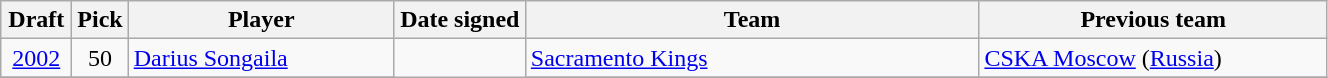<table class="wikitable sortable" style="text-align:left">
<tr>
<th style="width:40px">Draft</th>
<th style="width:30px">Pick</th>
<th style="width:170px">Player</th>
<th style="width:80px">Date signed</th>
<th style="width:295px">Team</th>
<th style="width:225px">Previous team</th>
</tr>
<tr>
<td align=center><a href='#'>2002</a></td>
<td align=center>50</td>
<td><a href='#'>Darius Songaila</a></td>
<td rowspan=2 style="text-align:center"></td>
<td><a href='#'>Sacramento Kings</a></td>
<td><a href='#'>CSKA Moscow</a> (<a href='#'>Russia</a>)</td>
</tr>
<tr>
</tr>
</table>
